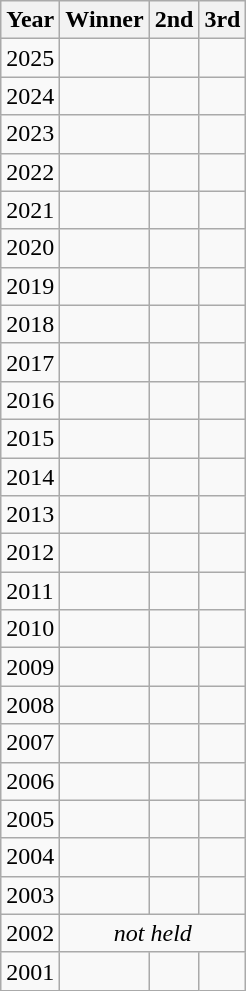<table class="wikitable">
<tr>
<th>Year</th>
<th>Winner</th>
<th>2nd</th>
<th>3rd</th>
</tr>
<tr>
<td>2025</td>
<td></td>
<td></td>
<td></td>
</tr>
<tr>
<td>2024</td>
<td></td>
<td></td>
<td></td>
</tr>
<tr>
<td>2023</td>
<td></td>
<td></td>
<td></td>
</tr>
<tr>
<td>2022</td>
<td></td>
<td></td>
<td></td>
</tr>
<tr>
<td>2021</td>
<td></td>
<td></td>
<td></td>
</tr>
<tr>
<td>2020</td>
<td></td>
<td></td>
<td></td>
</tr>
<tr>
<td>2019</td>
<td><s></s></td>
<td></td>
<td></td>
</tr>
<tr>
<td>2018</td>
<td></td>
<td></td>
<td></td>
</tr>
<tr>
<td>2017</td>
<td></td>
<td></td>
<td></td>
</tr>
<tr>
<td>2016</td>
<td></td>
<td></td>
<td></td>
</tr>
<tr>
<td>2015</td>
<td></td>
<td></td>
<td></td>
</tr>
<tr>
<td>2014</td>
<td></td>
<td></td>
<td></td>
</tr>
<tr>
<td>2013</td>
<td></td>
<td></td>
<td></td>
</tr>
<tr>
<td>2012</td>
<td></td>
<td></td>
<td></td>
</tr>
<tr>
<td>2011</td>
<td></td>
<td></td>
<td></td>
</tr>
<tr>
<td>2010</td>
<td></td>
<td></td>
<td></td>
</tr>
<tr>
<td>2009</td>
<td></td>
<td></td>
<td></td>
</tr>
<tr>
<td>2008</td>
<td></td>
<td></td>
<td></td>
</tr>
<tr>
<td>2007</td>
<td></td>
<td></td>
<td></td>
</tr>
<tr>
<td>2006</td>
<td></td>
<td></td>
<td></td>
</tr>
<tr>
<td>2005</td>
<td></td>
<td></td>
<td></td>
</tr>
<tr>
<td>2004</td>
<td></td>
<td></td>
<td></td>
</tr>
<tr>
<td>2003</td>
<td></td>
<td></td>
<td></td>
</tr>
<tr>
<td>2002</td>
<td colspan=3 style="text-align:center"><em>not held</em></td>
</tr>
<tr>
<td>2001</td>
<td></td>
<td></td>
<td></td>
</tr>
</table>
